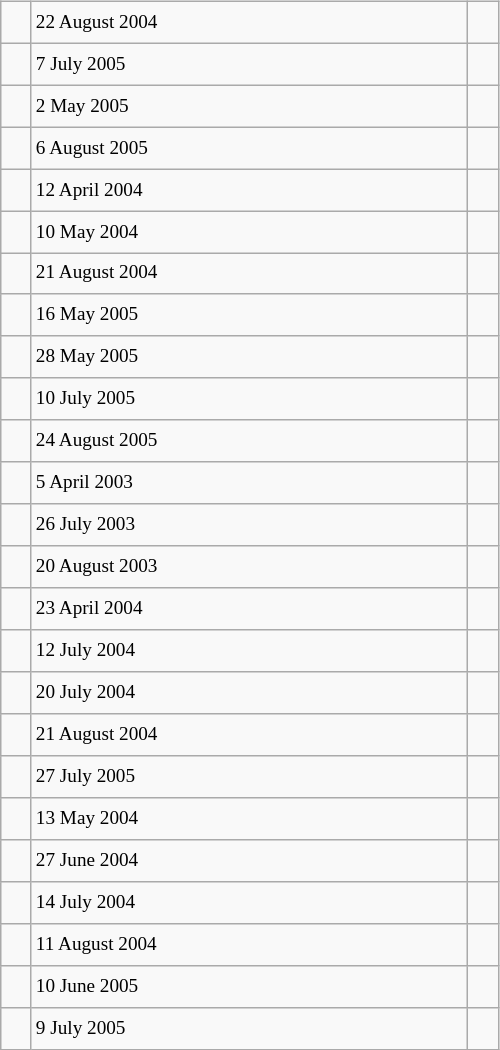<table class="wikitable" style="font-size: 80%; float: left; width: 26em; margin-right: 1em; height: 700px">
<tr>
<td></td>
<td>22 August 2004</td>
<td></td>
</tr>
<tr>
<td></td>
<td>7 July 2005</td>
<td></td>
</tr>
<tr>
<td></td>
<td>2 May 2005</td>
<td></td>
</tr>
<tr>
<td></td>
<td>6 August 2005</td>
<td></td>
</tr>
<tr>
<td></td>
<td>12 April 2004</td>
<td></td>
</tr>
<tr>
<td></td>
<td>10 May 2004</td>
<td></td>
</tr>
<tr>
<td></td>
<td>21 August 2004</td>
<td></td>
</tr>
<tr>
<td></td>
<td>16 May 2005</td>
<td></td>
</tr>
<tr>
<td></td>
<td>28 May 2005</td>
<td></td>
</tr>
<tr>
<td></td>
<td>10 July 2005</td>
<td></td>
</tr>
<tr>
<td></td>
<td>24 August 2005</td>
<td></td>
</tr>
<tr>
<td></td>
<td>5 April 2003</td>
<td></td>
</tr>
<tr>
<td></td>
<td>26 July 2003</td>
<td></td>
</tr>
<tr>
<td></td>
<td>20 August 2003</td>
<td></td>
</tr>
<tr>
<td></td>
<td>23 April 2004</td>
<td></td>
</tr>
<tr>
<td></td>
<td>12 July 2004</td>
<td></td>
</tr>
<tr>
<td></td>
<td>20 July 2004</td>
<td></td>
</tr>
<tr>
<td></td>
<td>21 August 2004</td>
<td></td>
</tr>
<tr>
<td></td>
<td>27 July 2005</td>
<td></td>
</tr>
<tr>
<td></td>
<td>13 May 2004</td>
<td></td>
</tr>
<tr>
<td></td>
<td>27 June 2004</td>
<td></td>
</tr>
<tr>
<td></td>
<td>14 July 2004</td>
<td></td>
</tr>
<tr>
<td></td>
<td>11 August 2004</td>
<td></td>
</tr>
<tr>
<td></td>
<td>10 June 2005</td>
<td></td>
</tr>
<tr>
<td></td>
<td>9 July 2005</td>
<td></td>
</tr>
</table>
